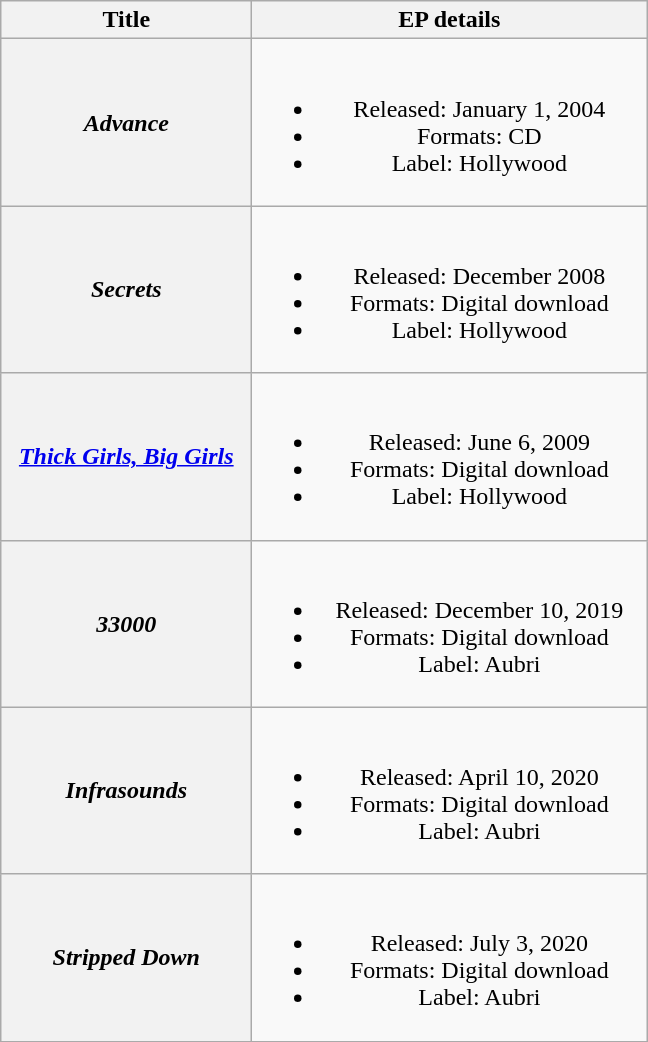<table class="wikitable plainrowheaders" style="text-align:center;">
<tr>
<th scope="col" style="width:10em;">Title</th>
<th scope="col" style="width:16em;">EP details</th>
</tr>
<tr>
<th scope="row"><em>Advance</em></th>
<td><br><ul><li>Released: January 1, 2004</li><li>Formats: CD</li><li>Label: Hollywood</li></ul></td>
</tr>
<tr>
<th scope="row"><em>Secrets</em></th>
<td><br><ul><li>Released: December 2008</li><li>Formats: Digital download</li><li>Label: Hollywood</li></ul></td>
</tr>
<tr>
<th scope="row"><em><a href='#'>Thick Girls, Big Girls</a></em></th>
<td><br><ul><li>Released: June 6, 2009</li><li>Formats: Digital download</li><li>Label: Hollywood</li></ul></td>
</tr>
<tr>
<th scope="row"><em>33000</em></th>
<td><br><ul><li>Released: December 10, 2019</li><li>Formats: Digital download</li><li>Label: Aubri</li></ul></td>
</tr>
<tr>
<th scope="row"><em>Infrasounds</em></th>
<td><br><ul><li>Released: April 10, 2020</li><li>Formats: Digital download</li><li>Label: Aubri</li></ul></td>
</tr>
<tr>
<th scope="row"><em>Stripped Down</em></th>
<td><br><ul><li>Released: July 3, 2020</li><li>Formats: Digital download</li><li>Label: Aubri</li></ul></td>
</tr>
</table>
